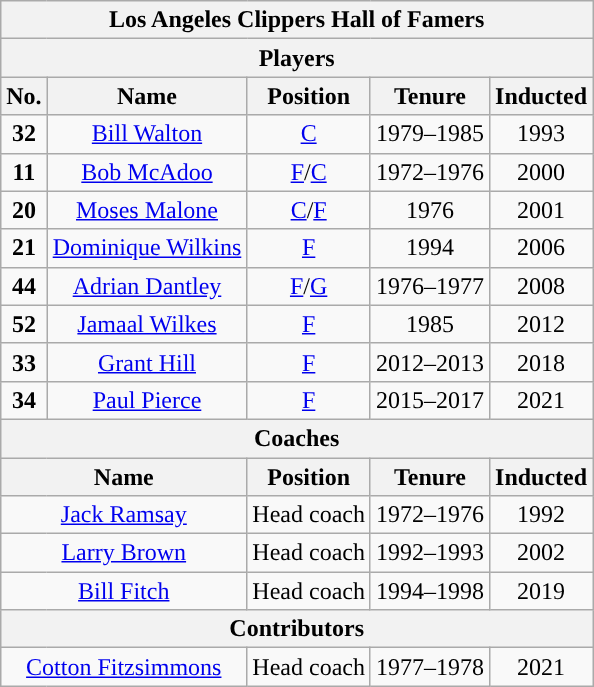<table class="wikitable" style="text-align:center">
<tr>
<th colspan="5">Los Angeles Clippers Hall of Famers</th>
</tr>
<tr>
<th colspan="5" style="text-align:center; ">Players</th>
</tr>
<tr>
<th>No.</th>
<th>Name</th>
<th>Position</th>
<th>Tenure</th>
<th>Inducted</th>
</tr>
<tr>
<td><strong>32</strong></td>
<td><a href='#'>Bill Walton</a></td>
<td><a href='#'>C</a></td>
<td>1979–1985</td>
<td>1993</td>
</tr>
<tr>
<td><strong>11</strong></td>
<td><a href='#'>Bob McAdoo</a></td>
<td><a href='#'>F</a>/<a href='#'>C</a></td>
<td>1972–1976</td>
<td>2000</td>
</tr>
<tr>
<td><strong>20</strong></td>
<td><a href='#'>Moses Malone</a></td>
<td><a href='#'>C</a>/<a href='#'>F</a></td>
<td>1976</td>
<td>2001</td>
</tr>
<tr>
<td><strong>21</strong></td>
<td><a href='#'>Dominique Wilkins</a></td>
<td><a href='#'>F</a></td>
<td>1994</td>
<td>2006</td>
</tr>
<tr>
<td><strong>44</strong></td>
<td><a href='#'>Adrian Dantley</a></td>
<td><a href='#'>F</a>/<a href='#'>G</a></td>
<td>1976–1977</td>
<td>2008</td>
</tr>
<tr>
<td><strong>52</strong></td>
<td><a href='#'>Jamaal Wilkes</a></td>
<td><a href='#'>F</a></td>
<td>1985</td>
<td>2012</td>
</tr>
<tr>
<td><strong>33</strong></td>
<td><a href='#'>Grant Hill</a></td>
<td><a href='#'>F</a></td>
<td>2012–2013</td>
<td>2018</td>
</tr>
<tr>
<td><strong>34</strong></td>
<td><a href='#'>Paul Pierce</a></td>
<td><a href='#'>F</a></td>
<td>2015–2017</td>
<td>2021</td>
</tr>
<tr>
<th colspan="5" style="text-align:center; ">Coaches</th>
</tr>
<tr>
<th colspan="2">Name</th>
<th>Position</th>
<th>Tenure</th>
<th>Inducted</th>
</tr>
<tr>
<td colspan="2"><a href='#'>Jack Ramsay</a></td>
<td>Head coach</td>
<td>1972–1976</td>
<td>1992</td>
</tr>
<tr>
<td colspan="2"><a href='#'>Larry Brown</a></td>
<td>Head coach</td>
<td>1992–1993</td>
<td>2002</td>
</tr>
<tr>
<td colspan="2"><a href='#'>Bill Fitch</a></td>
<td>Head coach</td>
<td>1994–1998</td>
<td>2019</td>
</tr>
<tr>
<th colspan="5" style="text-align:center; ">Contributors</th>
</tr>
<tr>
<td colspan="2"><a href='#'>Cotton Fitzsimmons</a></td>
<td>Head coach</td>
<td>1977–1978</td>
<td>2021</td>
</tr>
</table>
